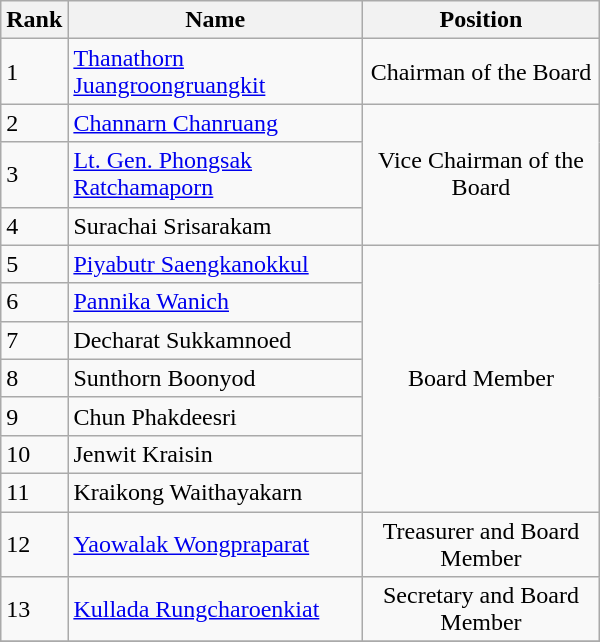<table class="wikitable" width="400">
<tr>
<th>Rank</th>
<th>Name</th>
<th>Position</th>
</tr>
<tr>
<td>1</td>
<td><a href='#'>Thanathorn Juangroongruangkit</a></td>
<td align="center">Chairman of the Board</td>
</tr>
<tr>
<td>2</td>
<td><a href='#'>Channarn Chanruang</a></td>
<td rowspan="3" align="center">Vice Chairman of the Board</td>
</tr>
<tr>
<td>3</td>
<td><a href='#'>Lt. Gen. Phongsak Ratchamaporn</a></td>
</tr>
<tr>
<td>4</td>
<td>Surachai Srisarakam</td>
</tr>
<tr>
<td>5</td>
<td><a href='#'>Piyabutr Saengkanokkul</a></td>
<td rowspan="7" align="center">Board Member</td>
</tr>
<tr>
<td>6</td>
<td><a href='#'>Pannika Wanich</a></td>
</tr>
<tr>
<td>7</td>
<td>Decharat Sukkamnoed</td>
</tr>
<tr>
<td>8</td>
<td>Sunthorn Boonyod</td>
</tr>
<tr>
<td>9</td>
<td>Chun Phakdeesri</td>
</tr>
<tr>
<td>10</td>
<td>Jenwit Kraisin</td>
</tr>
<tr>
<td>11</td>
<td>Kraikong Waithayakarn</td>
</tr>
<tr>
<td>12</td>
<td><a href='#'>Yaowalak Wongpraparat</a></td>
<td align="center">Treasurer and Board Member</td>
</tr>
<tr>
<td>13</td>
<td><a href='#'>Kullada Rungcharoenkiat</a></td>
<td align="center">Secretary and Board Member</td>
</tr>
<tr>
</tr>
</table>
